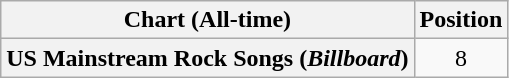<table class="wikitable plainrowheaders" style="text-align:center">
<tr>
<th>Chart (All-time)</th>
<th>Position</th>
</tr>
<tr>
<th scope="row">US Mainstream Rock Songs (<em>Billboard</em>)</th>
<td>8</td>
</tr>
</table>
